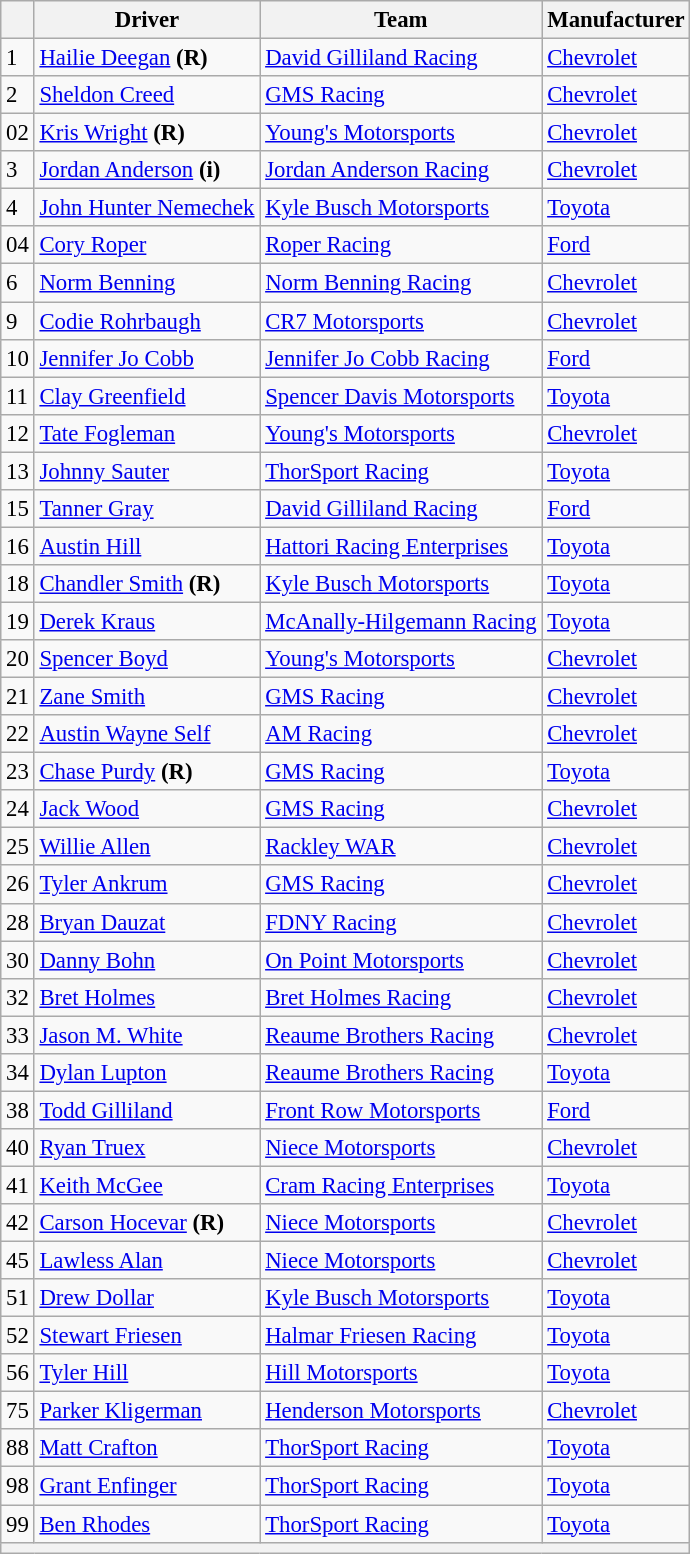<table class="wikitable" style="font-size:95%">
<tr>
<th></th>
<th>Driver</th>
<th>Team</th>
<th>Manufacturer</th>
</tr>
<tr>
<td>1</td>
<td><a href='#'>Hailie Deegan</a> <strong>(R)</strong></td>
<td><a href='#'>David Gilliland Racing</a></td>
<td><a href='#'>Chevrolet</a></td>
</tr>
<tr>
<td>2</td>
<td><a href='#'>Sheldon Creed</a></td>
<td><a href='#'>GMS Racing</a></td>
<td><a href='#'>Chevrolet</a></td>
</tr>
<tr>
<td>02</td>
<td><a href='#'>Kris Wright</a> <strong>(R)</strong></td>
<td><a href='#'>Young's Motorsports</a></td>
<td><a href='#'>Chevrolet</a></td>
</tr>
<tr>
<td>3</td>
<td><a href='#'>Jordan Anderson</a> <strong>(i)</strong></td>
<td><a href='#'>Jordan Anderson Racing</a></td>
<td><a href='#'>Chevrolet</a></td>
</tr>
<tr>
<td>4</td>
<td><a href='#'>John Hunter Nemechek</a></td>
<td><a href='#'>Kyle Busch Motorsports</a></td>
<td><a href='#'>Toyota</a></td>
</tr>
<tr>
<td>04</td>
<td><a href='#'>Cory Roper</a></td>
<td><a href='#'>Roper Racing</a></td>
<td><a href='#'>Ford</a></td>
</tr>
<tr>
<td>6</td>
<td><a href='#'>Norm Benning</a></td>
<td><a href='#'>Norm Benning Racing</a></td>
<td><a href='#'>Chevrolet</a></td>
</tr>
<tr>
<td>9</td>
<td><a href='#'>Codie Rohrbaugh</a></td>
<td><a href='#'>CR7 Motorsports</a></td>
<td><a href='#'>Chevrolet</a></td>
</tr>
<tr>
<td>10</td>
<td><a href='#'>Jennifer Jo Cobb</a></td>
<td><a href='#'>Jennifer Jo Cobb Racing</a></td>
<td><a href='#'>Ford</a></td>
</tr>
<tr>
<td>11</td>
<td><a href='#'>Clay Greenfield</a></td>
<td><a href='#'>Spencer Davis Motorsports</a></td>
<td><a href='#'>Toyota</a></td>
</tr>
<tr>
<td>12</td>
<td><a href='#'>Tate Fogleman</a></td>
<td><a href='#'>Young's Motorsports</a></td>
<td><a href='#'>Chevrolet</a></td>
</tr>
<tr>
<td>13</td>
<td><a href='#'>Johnny Sauter</a></td>
<td><a href='#'>ThorSport Racing</a></td>
<td><a href='#'>Toyota</a></td>
</tr>
<tr>
<td>15</td>
<td><a href='#'>Tanner Gray</a></td>
<td><a href='#'>David Gilliland Racing</a></td>
<td><a href='#'>Ford</a></td>
</tr>
<tr>
<td>16</td>
<td><a href='#'>Austin Hill</a></td>
<td><a href='#'>Hattori Racing Enterprises</a></td>
<td><a href='#'>Toyota</a></td>
</tr>
<tr>
<td>18</td>
<td><a href='#'>Chandler Smith</a> <strong>(R)</strong></td>
<td><a href='#'>Kyle Busch Motorsports</a></td>
<td><a href='#'>Toyota</a></td>
</tr>
<tr>
<td>19</td>
<td><a href='#'>Derek Kraus</a></td>
<td><a href='#'>McAnally-Hilgemann Racing</a></td>
<td><a href='#'>Toyota</a></td>
</tr>
<tr>
<td>20</td>
<td><a href='#'>Spencer Boyd</a></td>
<td><a href='#'>Young's Motorsports</a></td>
<td><a href='#'>Chevrolet</a></td>
</tr>
<tr>
<td>21</td>
<td><a href='#'>Zane Smith</a></td>
<td><a href='#'>GMS Racing</a></td>
<td><a href='#'>Chevrolet</a></td>
</tr>
<tr>
<td>22</td>
<td><a href='#'>Austin Wayne Self</a></td>
<td><a href='#'>AM Racing</a></td>
<td><a href='#'>Chevrolet</a></td>
</tr>
<tr>
<td>23</td>
<td><a href='#'>Chase Purdy</a> <strong>(R)</strong></td>
<td><a href='#'>GMS Racing</a></td>
<td><a href='#'>Toyota</a></td>
</tr>
<tr>
<td>24</td>
<td><a href='#'>Jack Wood</a></td>
<td><a href='#'>GMS Racing</a></td>
<td><a href='#'>Chevrolet</a></td>
</tr>
<tr>
<td>25</td>
<td><a href='#'>Willie Allen</a></td>
<td><a href='#'>Rackley WAR</a></td>
<td><a href='#'>Chevrolet</a></td>
</tr>
<tr>
<td>26</td>
<td><a href='#'>Tyler Ankrum</a></td>
<td><a href='#'>GMS Racing</a></td>
<td><a href='#'>Chevrolet</a></td>
</tr>
<tr>
<td>28</td>
<td><a href='#'>Bryan Dauzat</a></td>
<td><a href='#'>FDNY Racing</a></td>
<td><a href='#'>Chevrolet</a></td>
</tr>
<tr>
<td>30</td>
<td><a href='#'>Danny Bohn</a></td>
<td><a href='#'>On Point Motorsports</a></td>
<td><a href='#'>Chevrolet</a></td>
</tr>
<tr>
<td>32</td>
<td><a href='#'>Bret Holmes</a></td>
<td><a href='#'>Bret Holmes Racing</a></td>
<td><a href='#'>Chevrolet</a></td>
</tr>
<tr>
<td>33</td>
<td><a href='#'>Jason M. White</a></td>
<td><a href='#'>Reaume Brothers Racing</a></td>
<td><a href='#'>Chevrolet</a></td>
</tr>
<tr>
<td>34</td>
<td><a href='#'>Dylan Lupton</a></td>
<td><a href='#'>Reaume Brothers Racing</a></td>
<td><a href='#'>Toyota</a></td>
</tr>
<tr>
<td>38</td>
<td><a href='#'>Todd Gilliland</a></td>
<td><a href='#'>Front Row Motorsports</a></td>
<td><a href='#'>Ford</a></td>
</tr>
<tr>
<td>40</td>
<td><a href='#'>Ryan Truex</a></td>
<td><a href='#'>Niece Motorsports</a></td>
<td><a href='#'>Chevrolet</a></td>
</tr>
<tr>
<td>41</td>
<td><a href='#'>Keith McGee</a></td>
<td><a href='#'>Cram Racing Enterprises</a></td>
<td><a href='#'>Toyota</a></td>
</tr>
<tr>
<td>42</td>
<td><a href='#'>Carson Hocevar</a> <strong>(R)</strong></td>
<td><a href='#'>Niece Motorsports</a></td>
<td><a href='#'>Chevrolet</a></td>
</tr>
<tr>
<td>45</td>
<td><a href='#'>Lawless Alan</a></td>
<td><a href='#'>Niece Motorsports</a></td>
<td><a href='#'>Chevrolet</a></td>
</tr>
<tr>
<td>51</td>
<td><a href='#'>Drew Dollar</a></td>
<td><a href='#'>Kyle Busch Motorsports</a></td>
<td><a href='#'>Toyota</a></td>
</tr>
<tr>
<td>52</td>
<td><a href='#'>Stewart Friesen</a></td>
<td><a href='#'>Halmar Friesen Racing</a></td>
<td><a href='#'>Toyota</a></td>
</tr>
<tr>
<td>56</td>
<td><a href='#'>Tyler Hill</a></td>
<td><a href='#'>Hill Motorsports</a></td>
<td><a href='#'>Toyota</a></td>
</tr>
<tr>
<td>75</td>
<td><a href='#'>Parker Kligerman</a></td>
<td><a href='#'>Henderson Motorsports</a></td>
<td><a href='#'>Chevrolet</a></td>
</tr>
<tr>
<td>88</td>
<td><a href='#'>Matt Crafton</a></td>
<td><a href='#'>ThorSport Racing</a></td>
<td><a href='#'>Toyota</a></td>
</tr>
<tr>
<td>98</td>
<td><a href='#'>Grant Enfinger</a></td>
<td><a href='#'>ThorSport Racing</a></td>
<td><a href='#'>Toyota</a></td>
</tr>
<tr>
<td>99</td>
<td><a href='#'>Ben Rhodes</a></td>
<td><a href='#'>ThorSport Racing</a></td>
<td><a href='#'>Toyota</a></td>
</tr>
<tr>
<th colspan="7"></th>
</tr>
</table>
